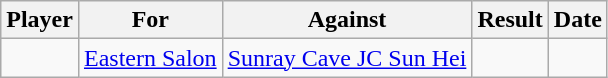<table class="wikitable sortable">
<tr>
<th>Player</th>
<th>For</th>
<th>Against</th>
<th style="text-align:center">Result</th>
<th>Date</th>
</tr>
<tr>
<td></td>
<td><a href='#'>Eastern Salon</a></td>
<td><a href='#'>Sunray Cave JC Sun Hei</a></td>
<td style="text-align:center;"></td>
<td></td>
</tr>
</table>
